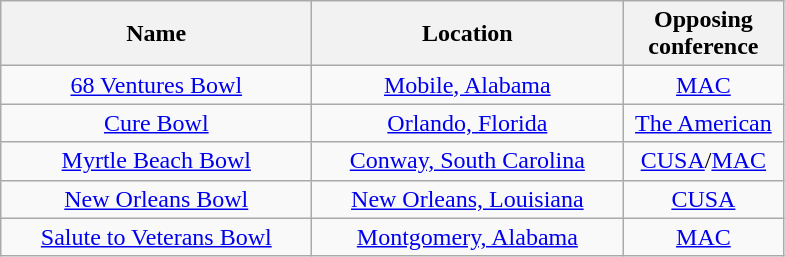<table class="wikitable" style="text-align: center">
<tr>
<th width=200>Name</th>
<th width=200>Location</th>
<th width=100>Opposing<br>conference</th>
</tr>
<tr>
<td><a href='#'>68 Ventures Bowl</a></td>
<td><a href='#'>Mobile, Alabama</a></td>
<td><a href='#'>MAC</a></td>
</tr>
<tr>
<td><a href='#'>Cure Bowl</a></td>
<td><a href='#'>Orlando, Florida</a></td>
<td><a href='#'>The American</a></td>
</tr>
<tr>
<td><a href='#'>Myrtle Beach Bowl</a></td>
<td><a href='#'>Conway, South Carolina</a></td>
<td><a href='#'>CUSA</a>/<a href='#'>MAC</a></td>
</tr>
<tr>
<td><a href='#'>New Orleans Bowl</a></td>
<td><a href='#'>New Orleans, Louisiana</a></td>
<td><a href='#'>CUSA</a></td>
</tr>
<tr>
<td><a href='#'>Salute to Veterans Bowl</a></td>
<td><a href='#'>Montgomery, Alabama</a></td>
<td><a href='#'>MAC</a></td>
</tr>
</table>
